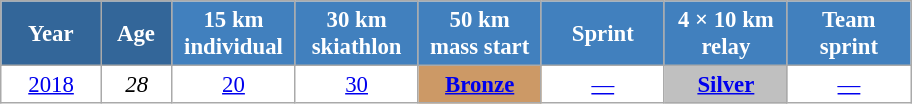<table class="wikitable" style="font-size:95%; text-align:center; border:grey solid 1px; border-collapse:collapse; background:#ffffff;">
<tr>
<th style="background-color:#369; color:white; width:60px;"> Year </th>
<th style="background-color:#369; color:white; width:40px;"> Age </th>
<th style="background-color:#4180be; color:white; width:75px;"> 15 km <br> individual </th>
<th style="background-color:#4180be; color:white; width:75px;"> 30 km <br> skiathlon </th>
<th style="background-color:#4180be; color:white; width:75px;"> 50 km <br> mass start </th>
<th style="background-color:#4180be; color:white; width:75px;"> Sprint </th>
<th style="background-color:#4180be; color:white; width:75px;"> 4 × 10 km <br> relay </th>
<th style="background-color:#4180be; color:white; width:75px;"> Team <br> sprint </th>
</tr>
<tr>
<td><a href='#'>2018</a></td>
<td><em>28</em></td>
<td><a href='#'>20</a></td>
<td><a href='#'>30</a></td>
<td style="background-color: #C96;"><a href='#'><strong>Bronze</strong></a></td>
<td><a href='#'>—</a></td>
<td style="background-color: silver;"><a href='#'><strong>Silver</strong></a></td>
<td><a href='#'>—</a></td>
</tr>
</table>
